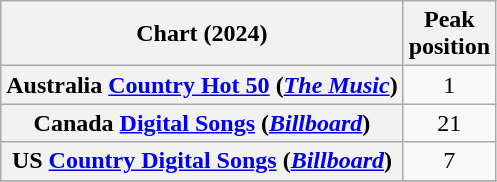<table class="wikitable sortable plainrowheaders" style="text-align:center;">
<tr>
<th scope="col">Chart (2024)</th>
<th scope="col">Peak<br>position</th>
</tr>
<tr>
<th scope="row">Australia <a href='#'>Country Hot 50</a> (<em><a href='#'>The Music</a></em>)</th>
<td>1</td>
</tr>
<tr>
<th scope="row">Canada <a href='#'>Digital Songs</a> (<em><a href='#'>Billboard</a></em>)</th>
<td>21</td>
</tr>
<tr>
<th scope="row">US <a href='#'>Country Digital Songs</a> (<a href='#'><em>Billboard</em></a>)</th>
<td style="text-align:center;">7</td>
</tr>
<tr>
</tr>
</table>
